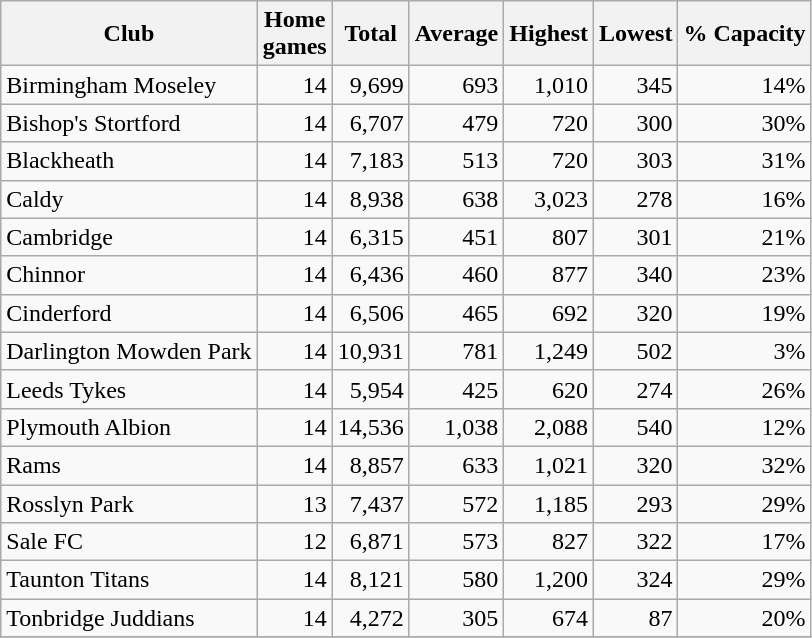<table class="wikitable sortable" style="text-align:right">
<tr>
<th>Club</th>
<th>Home<br>games</th>
<th>Total</th>
<th>Average</th>
<th>Highest</th>
<th>Lowest</th>
<th>% Capacity</th>
</tr>
<tr>
<td style="text-align:left">Birmingham Moseley</td>
<td>14</td>
<td>9,699</td>
<td>693</td>
<td>1,010</td>
<td>345</td>
<td>14%</td>
</tr>
<tr>
<td style="text-align:left">Bishop's Stortford</td>
<td>14</td>
<td>6,707</td>
<td>479</td>
<td>720</td>
<td>300</td>
<td>30%</td>
</tr>
<tr>
<td style="text-align:left">Blackheath</td>
<td>14</td>
<td>7,183</td>
<td>513</td>
<td>720</td>
<td>303</td>
<td>31%</td>
</tr>
<tr>
<td style="text-align:left">Caldy</td>
<td>14</td>
<td>8,938</td>
<td>638</td>
<td>3,023</td>
<td>278</td>
<td>16%</td>
</tr>
<tr>
<td style="text-align:left">Cambridge</td>
<td>14</td>
<td>6,315</td>
<td>451</td>
<td>807</td>
<td>301</td>
<td>21%</td>
</tr>
<tr>
<td style="text-align:left">Chinnor</td>
<td>14</td>
<td>6,436</td>
<td>460</td>
<td>877</td>
<td>340</td>
<td>23%</td>
</tr>
<tr>
<td style="text-align:left">Cinderford</td>
<td>14</td>
<td>6,506</td>
<td>465</td>
<td>692</td>
<td>320</td>
<td>19%</td>
</tr>
<tr>
<td style="text-align:left">Darlington Mowden Park</td>
<td>14</td>
<td>10,931</td>
<td>781</td>
<td>1,249</td>
<td>502</td>
<td>3%</td>
</tr>
<tr>
<td style="text-align:left">Leeds Tykes</td>
<td>14</td>
<td>5,954</td>
<td>425</td>
<td>620</td>
<td>274</td>
<td>26%</td>
</tr>
<tr>
<td style="text-align:left">Plymouth Albion</td>
<td>14</td>
<td>14,536</td>
<td>1,038</td>
<td>2,088</td>
<td>540</td>
<td>12%</td>
</tr>
<tr>
<td style="text-align:left">Rams</td>
<td>14</td>
<td>8,857</td>
<td>633</td>
<td>1,021</td>
<td>320</td>
<td>32%</td>
</tr>
<tr>
<td style="text-align:left">Rosslyn Park</td>
<td>13</td>
<td>7,437</td>
<td>572</td>
<td>1,185</td>
<td>293</td>
<td>29%</td>
</tr>
<tr>
<td style="text-align:left">Sale FC</td>
<td>12</td>
<td>6,871</td>
<td>573</td>
<td>827</td>
<td>322</td>
<td>17%</td>
</tr>
<tr>
<td style="text-align:left">Taunton Titans</td>
<td>14</td>
<td>8,121</td>
<td>580</td>
<td>1,200</td>
<td>324</td>
<td>29%</td>
</tr>
<tr>
<td style="text-align:left">Tonbridge Juddians</td>
<td>14</td>
<td>4,272</td>
<td>305</td>
<td>674</td>
<td>87</td>
<td>20%</td>
</tr>
<tr>
</tr>
</table>
